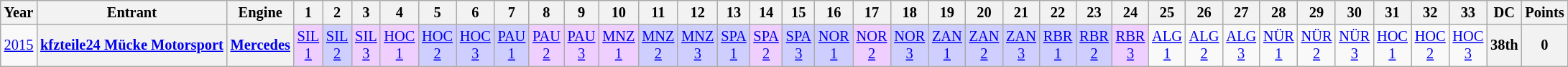<table class="wikitable" style="text-align:center; font-size:85%">
<tr>
<th>Year</th>
<th>Entrant</th>
<th>Engine</th>
<th>1</th>
<th>2</th>
<th>3</th>
<th>4</th>
<th>5</th>
<th>6</th>
<th>7</th>
<th>8</th>
<th>9</th>
<th>10</th>
<th>11</th>
<th>12</th>
<th>13</th>
<th>14</th>
<th>15</th>
<th>16</th>
<th>17</th>
<th>18</th>
<th>19</th>
<th>20</th>
<th>21</th>
<th>22</th>
<th>23</th>
<th>24</th>
<th>25</th>
<th>26</th>
<th>27</th>
<th>28</th>
<th>29</th>
<th>30</th>
<th>31</th>
<th>32</th>
<th>33</th>
<th>DC</th>
<th>Points</th>
</tr>
<tr>
<td><a href='#'>2015</a></td>
<th nowrap><a href='#'>kfzteile24 Mücke Motorsport</a></th>
<th><a href='#'>Mercedes</a></th>
<td style="background:#EFCFFF;"><a href='#'>SIL<br>1</a><br></td>
<td style="background:#CFCFFF;"><a href='#'>SIL<br>2</a><br></td>
<td style="background:#EFCFFF;"><a href='#'>SIL<br>3</a><br></td>
<td style="background:#EFCFFF;"><a href='#'>HOC<br>1</a><br></td>
<td style="background:#CFCFFF;"><a href='#'>HOC<br>2</a><br></td>
<td style="background:#CFCFFF;"><a href='#'>HOC<br>3</a><br></td>
<td style="background:#CFCFFF;"><a href='#'>PAU<br>1</a><br></td>
<td style="background:#EFCFFF;"><a href='#'>PAU<br>2</a><br></td>
<td style="background:#EFCFFF;"><a href='#'>PAU<br>3</a><br></td>
<td style="background:#EFCFFF;"><a href='#'>MNZ<br>1</a><br></td>
<td style="background:#CFCFFF;"><a href='#'>MNZ<br>2</a><br></td>
<td style="background:#CFCFFF;"><a href='#'>MNZ<br>3</a><br></td>
<td style="background:#CFCFFF;"><a href='#'>SPA<br>1</a><br></td>
<td style="background:#EFCFFF;"><a href='#'>SPA<br>2</a><br></td>
<td style="background:#CFCFFF;"><a href='#'>SPA<br>3</a><br></td>
<td style="background:#CFCFFF;"><a href='#'>NOR<br>1</a><br></td>
<td style="background:#EFCFFF;"><a href='#'>NOR<br>2</a><br></td>
<td style="background:#CFCFFF;"><a href='#'>NOR<br>3</a><br></td>
<td style="background:#CFCFFF;"><a href='#'>ZAN<br>1</a><br></td>
<td style="background:#CFCFFF;"><a href='#'>ZAN<br>2</a><br></td>
<td style="background:#CFCFFF;"><a href='#'>ZAN<br>3</a><br></td>
<td style="background:#CFCFFF;"><a href='#'>RBR<br>1</a><br></td>
<td style="background:#CFCFFF;"><a href='#'>RBR<br>2</a><br></td>
<td style="background:#EFCFFF;"><a href='#'>RBR<br>3</a><br></td>
<td><a href='#'>ALG<br>1</a></td>
<td><a href='#'>ALG<br>2</a></td>
<td><a href='#'>ALG<br>3</a></td>
<td><a href='#'>NÜR<br>1</a></td>
<td><a href='#'>NÜR<br>2</a></td>
<td><a href='#'>NÜR<br>3</a></td>
<td><a href='#'>HOC<br>1</a></td>
<td><a href='#'>HOC<br>2</a></td>
<td><a href='#'>HOC<br>3</a></td>
<th>38th</th>
<th>0</th>
</tr>
</table>
